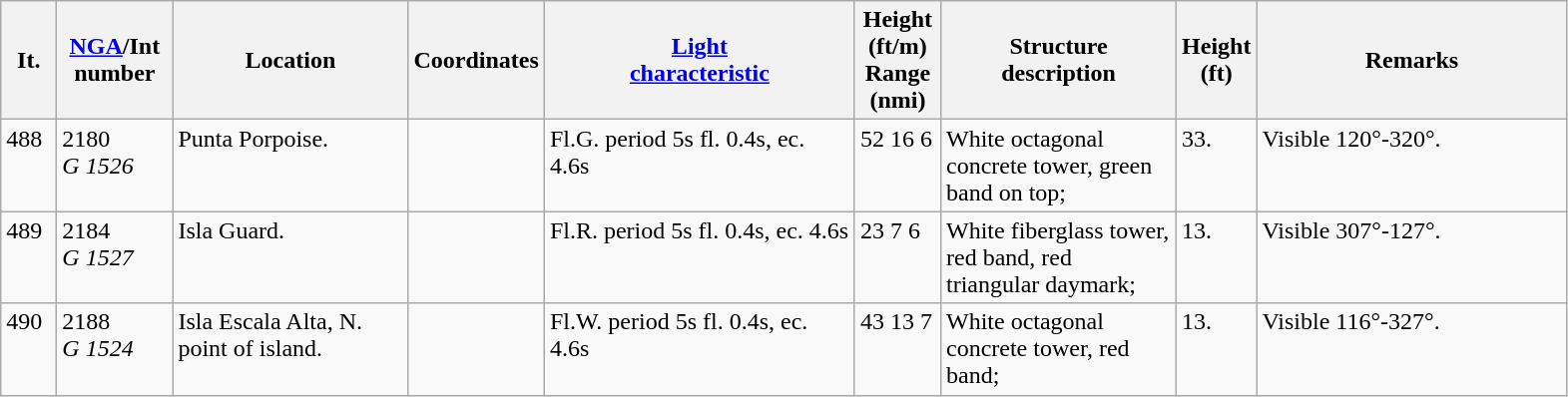<table class="wikitable">
<tr>
<th width="30">It.</th>
<th width="70"><a href='#'>NGA</a>/Int<br>number</th>
<th width="150">Location</th>
<th width="80">Coordinates</th>
<th width="200"><a href='#'>Light<br>characteristic</a></th>
<th width="50">Height (ft/m)<br>Range (nmi)</th>
<th width="150">Structure<br>description</th>
<th width="30">Height (ft)</th>
<th width="200">Remarks</th>
</tr>
<tr valign="top">
<td>488</td>
<td>2180<br><em>G 1526</em></td>
<td>Punta Porpoise.</td>
<td></td>
<td>Fl.G. period 5s fl. 0.4s, ec. 4.6s</td>
<td>52 16 6</td>
<td>White octagonal concrete tower,  green band on top;</td>
<td>33.</td>
<td>Visible 120°-320°.</td>
</tr>
<tr valign="top">
<td>489</td>
<td>2184<br><em>G 1527</em></td>
<td>Isla Guard.</td>
<td></td>
<td>Fl.R. period 5s fl. 0.4s, ec. 4.6s</td>
<td>23 7 6</td>
<td>White fiberglass tower, red band,  red triangular daymark;</td>
<td>13.</td>
<td>Visible 307°-127°.</td>
</tr>
<tr valign="top">
<td>490</td>
<td>2188<br><em>G 1524</em></td>
<td>Isla Escala Alta, N. point of  island.</td>
<td></td>
<td>Fl.W. period 5s fl. 0.4s, ec. 4.6s</td>
<td>43 13 7</td>
<td>White octagonal concrete tower,  red band;</td>
<td>13.</td>
<td>Visible 116°-327°.</td>
</tr>
</table>
